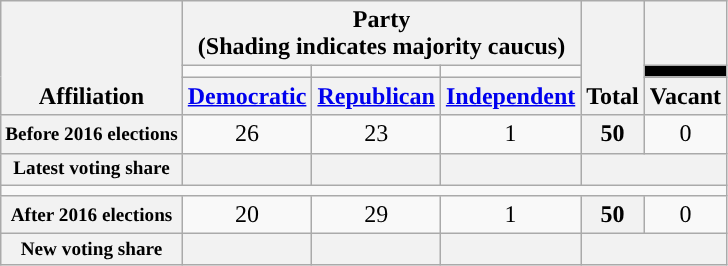<table class=wikitable style="text-align:center">
<tr style="vertical-align:bottom;">
<th rowspan=3>Affiliation</th>
<th colspan=3>Party <div>(Shading indicates majority caucus)</div></th>
<th rowspan=3>Total</th>
<th></th>
</tr>
<tr style="height:5px">
<td style="background-color:"></td>
<td style="background-color:"></td>
<td style="background-color:"></td>
<td style="background-color:black"></td>
</tr>
<tr>
<th><a href='#'>Democratic</a></th>
<th><a href='#'>Republican</a></th>
<th><a href='#'>Independent</a></th>
<th>Vacant</th>
</tr>
<tr>
<th nowrap style="font-size:80%">Before 2016 elections</th>
<td>26</td>
<td>23</td>
<td>1</td>
<th>50</th>
<td>0</td>
</tr>
<tr>
<th nowrap style="font-size:80%">Latest voting share</th>
<th></th>
<th></th>
<th></th>
<th colspan=3></th>
</tr>
<tr>
<td colspan=6></td>
</tr>
<tr>
<th nowrap style="font-size:80%">After 2016 elections</th>
<td>20</td>
<td>29</td>
<td>1</td>
<th>50</th>
<td>0</td>
</tr>
<tr>
<th nowrap style="font-size:80%">New voting share</th>
<th></th>
<th></th>
<th></th>
<th colspan=3></th>
</tr>
</table>
